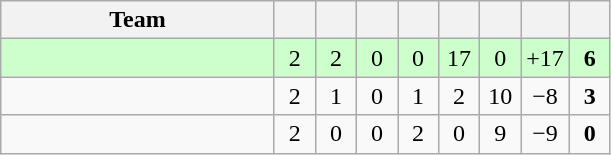<table class="wikitable" style="text-align: center;">
<tr>
<th style="width:175px;">Team</th>
<th width="20"></th>
<th width="20"></th>
<th width="20"></th>
<th width="20"></th>
<th width="20"></th>
<th width="20"></th>
<th width="20"></th>
<th width="20"></th>
</tr>
<tr style="background:#cfc;">
<td style="text-align:left;"></td>
<td>2</td>
<td>2</td>
<td>0</td>
<td>0</td>
<td>17</td>
<td>0</td>
<td>+17</td>
<td><strong>6</strong></td>
</tr>
<tr>
<td style="text-align:left;"></td>
<td>2</td>
<td>1</td>
<td>0</td>
<td>1</td>
<td>2</td>
<td>10</td>
<td>−8</td>
<td><strong>3</strong></td>
</tr>
<tr>
<td style="text-align:left;"></td>
<td>2</td>
<td>0</td>
<td>0</td>
<td>2</td>
<td>0</td>
<td>9</td>
<td>−9</td>
<td><strong>0</strong></td>
</tr>
</table>
